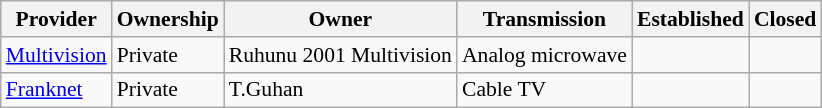<table class="wikitable sortable" style="text-align:center; font-size:90%">
<tr>
<th valign=bottom>Provider</th>
<th valign=bottom>Ownership</th>
<th valign=bottom>Owner</th>
<th valign=bottom>Transmission</th>
<th valign=bottom>Established</th>
<th valign=bottom>Closed</th>
</tr>
<tr>
<td align=left><a href='#'>Multivision</a></td>
<td align=left>Private</td>
<td align=left>Ruhunu 2001 Multivision</td>
<td align=left>Analog microwave</td>
<td></td>
<td></td>
</tr>
<tr>
<td align=left><a href='#'>Franknet</a></td>
<td align="left">Private</td>
<td align=left>T.Guhan</td>
<td align=left>Cable TV</td>
<td></td>
<td></td>
</tr>
</table>
